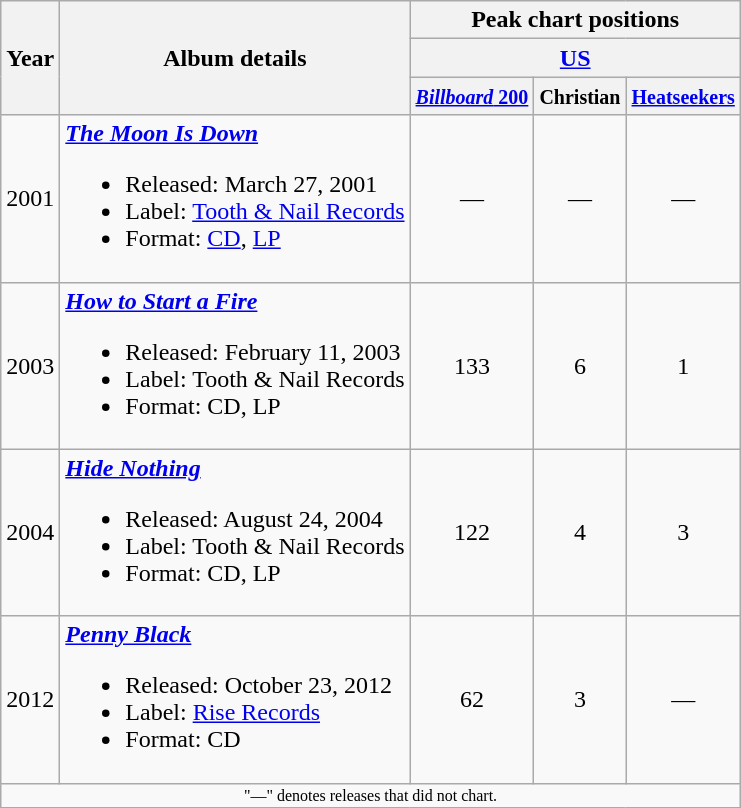<table class ="wikitable">
<tr>
<th rowspan="3">Year</th>
<th rowspan="3">Album details</th>
<th colspan="3">Peak chart positions</th>
</tr>
<tr>
<th colspan="3" align="center"><a href='#'>US</a></th>
</tr>
<tr>
<th><small><a href='#'><em>Billboard</em> 200</a></small><br></th>
<th><small>Christian</small><br></th>
<th><small><a href='#'>Heatseekers</a></small><br></th>
</tr>
<tr>
<td>2001</td>
<td><strong><em><a href='#'>The Moon Is Down</a></em></strong><br><ul><li>Released: March 27, 2001</li><li>Label: <a href='#'>Tooth & Nail Records</a></li><li>Format: <a href='#'>CD</a>, <a href='#'>LP</a></li></ul></td>
<td align="center"> —</td>
<td align="center"> —</td>
<td align="center"> —</td>
</tr>
<tr>
<td>2003</td>
<td><strong><em><a href='#'>How to Start a Fire</a></em></strong><br><ul><li>Released: February 11, 2003</li><li>Label: Tooth & Nail Records</li><li>Format: CD, LP</li></ul></td>
<td align="center"> 133</td>
<td align="center"> 6</td>
<td align="center"> 1</td>
</tr>
<tr>
<td>2004</td>
<td><strong><em><a href='#'>Hide Nothing</a></em></strong><br><ul><li>Released: August 24, 2004</li><li>Label: Tooth & Nail Records</li><li>Format: CD, LP</li></ul></td>
<td align="center"> 122</td>
<td align="center"> 4</td>
<td align="center"> 3</td>
</tr>
<tr>
<td>2012</td>
<td><strong><em><a href='#'>Penny Black</a></em></strong><br><ul><li>Released: October 23, 2012</li><li>Label: <a href='#'>Rise Records</a></li><li>Format: CD</li></ul></td>
<td align="center"> 62</td>
<td align="center"> 3</td>
<td align="center"> —</td>
</tr>
<tr>
<td align="center" colspan="5" style="font-size: 8pt">"—" denotes releases that did not chart.</td>
</tr>
</table>
